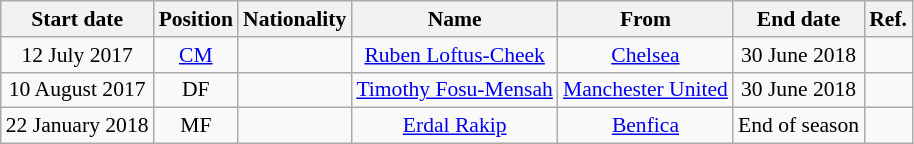<table class="wikitable" style="text-align:center; font-size:90%;">
<tr>
<th width:120px;">Start date</th>
<th width:50px;">Position</th>
<th width:50px;">Nationality</th>
<th width:140px;">Name</th>
<th width:130px;">From</th>
<th width:120px;">End date</th>
<th width:25px;">Ref.</th>
</tr>
<tr>
<td>12 July 2017</td>
<td><a href='#'>CM</a></td>
<td></td>
<td><a href='#'>Ruben Loftus-Cheek</a></td>
<td><a href='#'>Chelsea</a></td>
<td>30 June 2018</td>
<td></td>
</tr>
<tr>
<td>10 August 2017</td>
<td>DF</td>
<td></td>
<td><a href='#'>Timothy Fosu-Mensah</a></td>
<td><a href='#'>Manchester United</a></td>
<td>30 June 2018</td>
<td></td>
</tr>
<tr>
<td>22 January 2018</td>
<td>MF</td>
<td></td>
<td><a href='#'>Erdal Rakip</a></td>
<td><a href='#'>Benfica</a></td>
<td>End of season</td>
<td></td>
</tr>
</table>
